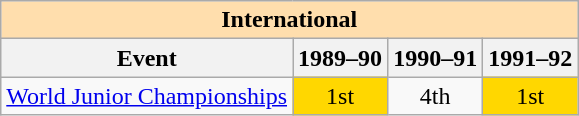<table class="wikitable" style="text-align:center">
<tr>
<th style="background-color: #ffdead; " colspan=4 align=center>International</th>
</tr>
<tr>
<th>Event</th>
<th>1989–90</th>
<th>1990–91</th>
<th>1991–92</th>
</tr>
<tr>
<td align=left><a href='#'>World Junior Championships</a></td>
<td bgcolor=gold>1st</td>
<td>4th</td>
<td bgcolor=gold>1st</td>
</tr>
</table>
